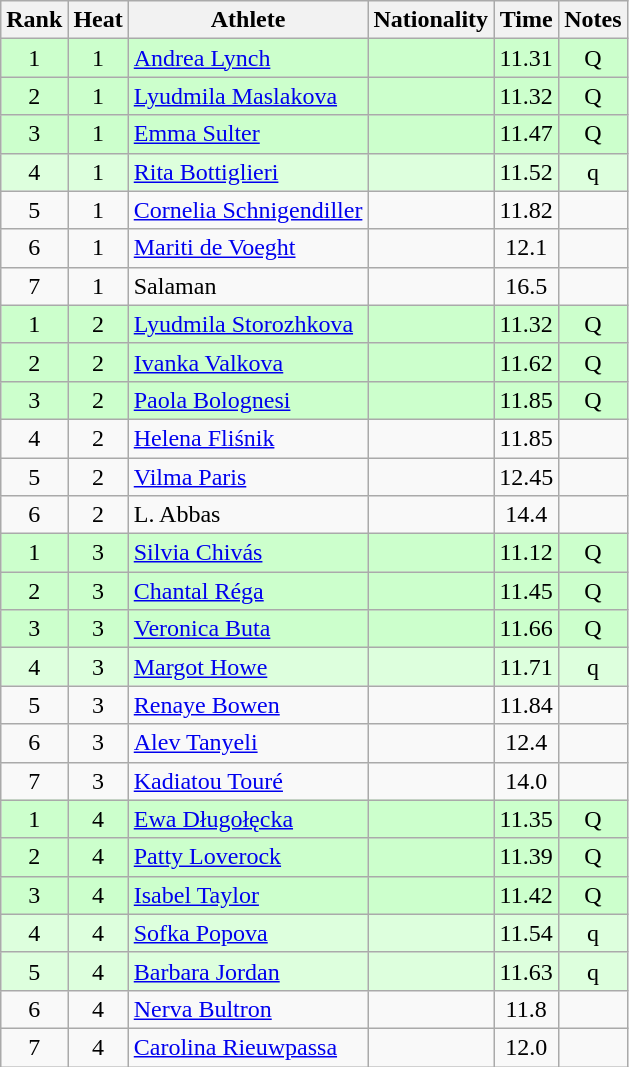<table class="wikitable sortable" style="text-align:center">
<tr>
<th>Rank</th>
<th>Heat</th>
<th>Athlete</th>
<th>Nationality</th>
<th>Time</th>
<th>Notes</th>
</tr>
<tr bgcolor=ccffcc>
<td>1</td>
<td>1</td>
<td align=left><a href='#'>Andrea Lynch</a></td>
<td align=left></td>
<td>11.31</td>
<td>Q</td>
</tr>
<tr bgcolor=ccffcc>
<td>2</td>
<td>1</td>
<td align=left><a href='#'>Lyudmila Maslakova</a></td>
<td align=left></td>
<td>11.32</td>
<td>Q</td>
</tr>
<tr bgcolor=ccffcc>
<td>3</td>
<td>1</td>
<td align=left><a href='#'>Emma Sulter</a></td>
<td align=left></td>
<td>11.47</td>
<td>Q</td>
</tr>
<tr bgcolor=ddffdd>
<td>4</td>
<td>1</td>
<td align=left><a href='#'>Rita Bottiglieri</a></td>
<td align=left></td>
<td>11.52</td>
<td>q</td>
</tr>
<tr>
<td>5</td>
<td>1</td>
<td align=left><a href='#'>Cornelia Schnigendiller</a></td>
<td align=left></td>
<td>11.82</td>
<td></td>
</tr>
<tr>
<td>6</td>
<td>1</td>
<td align=left><a href='#'>Mariti de Voeght</a></td>
<td align=left></td>
<td>12.1</td>
<td></td>
</tr>
<tr>
<td>7</td>
<td>1</td>
<td align=left>Salaman</td>
<td align=left></td>
<td>16.5</td>
<td></td>
</tr>
<tr bgcolor=ccffcc>
<td>1</td>
<td>2</td>
<td align=left><a href='#'>Lyudmila Storozhkova</a></td>
<td align=left></td>
<td>11.32</td>
<td>Q</td>
</tr>
<tr bgcolor=ccffcc>
<td>2</td>
<td>2</td>
<td align=left><a href='#'>Ivanka Valkova</a></td>
<td align=left></td>
<td>11.62</td>
<td>Q</td>
</tr>
<tr bgcolor=ccffcc>
<td>3</td>
<td>2</td>
<td align=left><a href='#'>Paola Bolognesi</a></td>
<td align=left></td>
<td>11.85</td>
<td>Q</td>
</tr>
<tr>
<td>4</td>
<td>2</td>
<td align=left><a href='#'>Helena Fliśnik</a></td>
<td align=left></td>
<td>11.85</td>
<td></td>
</tr>
<tr>
<td>5</td>
<td>2</td>
<td align=left><a href='#'>Vilma Paris</a></td>
<td align=left></td>
<td>12.45</td>
<td></td>
</tr>
<tr>
<td>6</td>
<td>2</td>
<td align=left>L. Abbas</td>
<td align=left></td>
<td>14.4</td>
<td></td>
</tr>
<tr bgcolor=ccffcc>
<td>1</td>
<td>3</td>
<td align=left><a href='#'>Silvia Chivás</a></td>
<td align=left></td>
<td>11.12</td>
<td>Q</td>
</tr>
<tr bgcolor=ccffcc>
<td>2</td>
<td>3</td>
<td align=left><a href='#'>Chantal Réga</a></td>
<td align=left></td>
<td>11.45</td>
<td>Q</td>
</tr>
<tr bgcolor=ccffcc>
<td>3</td>
<td>3</td>
<td align=left><a href='#'>Veronica Buta</a></td>
<td align=left></td>
<td>11.66</td>
<td>Q</td>
</tr>
<tr bgcolor=ddffdd>
<td>4</td>
<td>3</td>
<td align=left><a href='#'>Margot Howe</a></td>
<td align=left></td>
<td>11.71</td>
<td>q</td>
</tr>
<tr>
<td>5</td>
<td>3</td>
<td align=left><a href='#'>Renaye Bowen</a></td>
<td align=left></td>
<td>11.84</td>
<td></td>
</tr>
<tr>
<td>6</td>
<td>3</td>
<td align=left><a href='#'>Alev Tanyeli</a></td>
<td align=left></td>
<td>12.4</td>
<td></td>
</tr>
<tr>
<td>7</td>
<td>3</td>
<td align=left><a href='#'>Kadiatou Touré</a></td>
<td align=left></td>
<td>14.0</td>
<td></td>
</tr>
<tr bgcolor=ccffcc>
<td>1</td>
<td>4</td>
<td align=left><a href='#'>Ewa Długołęcka</a></td>
<td align=left></td>
<td>11.35</td>
<td>Q</td>
</tr>
<tr bgcolor=ccffcc>
<td>2</td>
<td>4</td>
<td align=left><a href='#'>Patty Loverock</a></td>
<td align=left></td>
<td>11.39</td>
<td>Q</td>
</tr>
<tr bgcolor=ccffcc>
<td>3</td>
<td>4</td>
<td align=left><a href='#'>Isabel Taylor</a></td>
<td align=left></td>
<td>11.42</td>
<td>Q</td>
</tr>
<tr bgcolor=ddffdd>
<td>4</td>
<td>4</td>
<td align=left><a href='#'>Sofka Popova</a></td>
<td align=left></td>
<td>11.54</td>
<td>q</td>
</tr>
<tr bgcolor=ddffdd>
<td>5</td>
<td>4</td>
<td align=left><a href='#'>Barbara Jordan</a></td>
<td align=left></td>
<td>11.63</td>
<td>q</td>
</tr>
<tr>
<td>6</td>
<td>4</td>
<td align=left><a href='#'>Nerva Bultron</a></td>
<td align=left></td>
<td>11.8</td>
<td></td>
</tr>
<tr>
<td>7</td>
<td>4</td>
<td align=left><a href='#'>Carolina Rieuwpassa</a></td>
<td align=left></td>
<td>12.0</td>
<td></td>
</tr>
</table>
